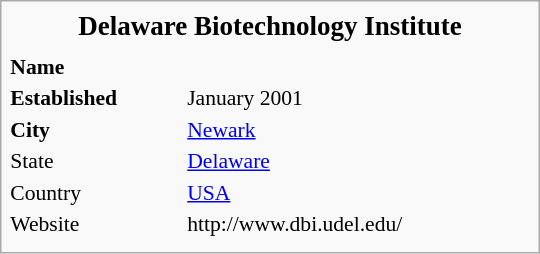<table class="infobox" style="width: 25em; text-align: left; font-size: 90%;">
<tr>
<td colspan="2" style="text-align:center; font-size: large;"><strong>Delaware Biotechnology Institute</strong></td>
</tr>
<tr>
<td colspan="2" style="text-align:center;"></td>
</tr>
<tr>
<th>Name</th>
<td></td>
</tr>
<tr>
<th>Established</th>
<td>January 2001</td>
</tr>
<tr>
<th>City</th>
<td><a href='#'>Newark</a></td>
</tr>
<tr>
<td>State</td>
<td><a href='#'>Delaware</a></td>
</tr>
<tr>
<td>Country</td>
<td><a href='#'>USA</a></td>
</tr>
<tr>
<td>Website</td>
<td>http://www.dbi.udel.edu/</td>
</tr>
<tr>
<td colspan="2" style="text-align:center;"></td>
</tr>
</table>
